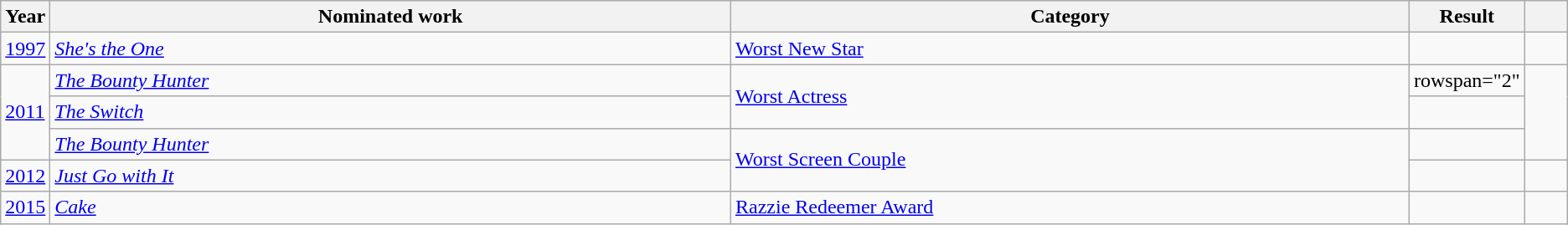<table class="wikitable sortable">
<tr>
<th scope="col" style="width:1em;">Year</th>
<th scope="col" style="width:39em;">Nominated work</th>
<th scope="col" style="width:39em;">Category</th>
<th scope="col" style="width:5em;">Result</th>
<th scope="col" style="width:2em;" class="unsortable"></th>
</tr>
<tr>
<td><a href='#'>1997</a></td>
<td><em><a href='#'>She's the One</a></em></td>
<td><a href='#'>Worst New Star</a></td>
<td></td>
<td></td>
</tr>
<tr>
<td rowspan="3"><a href='#'>2011</a></td>
<td><em><a href='#'>The Bounty Hunter</a></em></td>
<td rowspan="2"><a href='#'>Worst Actress</a></td>
<td>rowspan="2" </td>
<td rowspan="3"></td>
</tr>
<tr>
<td><em><a href='#'>The Switch</a></em></td>
</tr>
<tr>
<td><em><a href='#'>The Bounty Hunter</a></em></td>
<td rowspan="2"><a href='#'>Worst Screen Couple</a></td>
<td></td>
</tr>
<tr>
<td><a href='#'>2012</a></td>
<td><em><a href='#'>Just Go with It</a></em></td>
<td></td>
<td></td>
</tr>
<tr>
<td><a href='#'>2015</a></td>
<td><em><a href='#'>Cake</a></em></td>
<td><a href='#'>Razzie Redeemer Award</a></td>
<td></td>
<td></td>
</tr>
</table>
